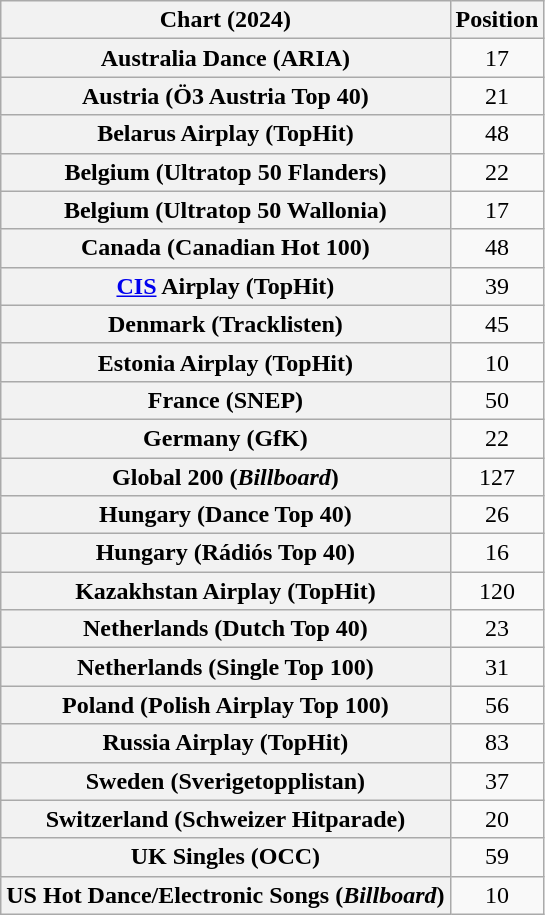<table class="wikitable sortable plainrowheaders" style="text-align:center">
<tr>
<th scope="col">Chart (2024)</th>
<th scope="col">Position</th>
</tr>
<tr>
<th scope="row">Australia Dance (ARIA)</th>
<td>17</td>
</tr>
<tr>
<th scope="row">Austria (Ö3 Austria Top 40)</th>
<td>21</td>
</tr>
<tr>
<th scope="row">Belarus Airplay (TopHit)</th>
<td>48</td>
</tr>
<tr>
<th scope="row">Belgium (Ultratop 50 Flanders)</th>
<td>22</td>
</tr>
<tr>
<th scope="row">Belgium (Ultratop 50 Wallonia)</th>
<td>17</td>
</tr>
<tr>
<th scope="row">Canada (Canadian Hot 100)</th>
<td>48</td>
</tr>
<tr>
<th scope="row"><a href='#'>CIS</a> Airplay (TopHit)</th>
<td>39</td>
</tr>
<tr>
<th scope="row">Denmark (Tracklisten)</th>
<td>45</td>
</tr>
<tr>
<th scope="row">Estonia Airplay (TopHit)</th>
<td>10</td>
</tr>
<tr>
<th scope="row">France (SNEP)</th>
<td>50</td>
</tr>
<tr>
<th scope="row">Germany (GfK)</th>
<td>22</td>
</tr>
<tr>
<th scope="row">Global 200 (<em>Billboard</em>)</th>
<td>127</td>
</tr>
<tr>
<th scope="row">Hungary (Dance Top 40)</th>
<td>26</td>
</tr>
<tr>
<th scope="row">Hungary (Rádiós Top 40)</th>
<td>16</td>
</tr>
<tr>
<th scope="row">Kazakhstan Airplay (TopHit)</th>
<td>120</td>
</tr>
<tr>
<th scope="row">Netherlands (Dutch Top 40)</th>
<td>23</td>
</tr>
<tr>
<th scope="row">Netherlands (Single Top 100)</th>
<td>31</td>
</tr>
<tr>
<th scope="row">Poland (Polish Airplay Top 100)</th>
<td>56</td>
</tr>
<tr>
<th scope="row">Russia Airplay (TopHit)</th>
<td>83</td>
</tr>
<tr>
<th scope="row">Sweden (Sverigetopplistan)</th>
<td>37</td>
</tr>
<tr>
<th scope="row">Switzerland (Schweizer Hitparade)</th>
<td>20</td>
</tr>
<tr>
<th scope="row">UK Singles (OCC)</th>
<td>59</td>
</tr>
<tr>
<th scope="row">US Hot Dance/Electronic Songs (<em>Billboard</em>)</th>
<td>10</td>
</tr>
</table>
